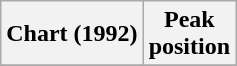<table class="wikitable plainrowheaders">
<tr>
<th>Chart (1992)</th>
<th>Peak<br>position</th>
</tr>
<tr>
</tr>
</table>
